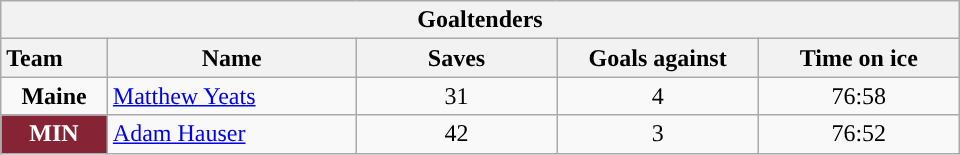<table class="wikitable" style="width:40em; text-align:right;">
<tr>
<th colspan=5>Goaltenders</th>
</tr>
<tr>
<th style="width:4em; text-align:left;">Team</th>
<th style="width:10em;">Name</th>
<th style="width:8em;">Saves</th>
<th style="width:8em;">Goals against</th>
<th style="width:8em;">Time on ice</th>
</tr>
<tr>
<td align=center><strong>Maine</strong></td>
<td style="text-align:left;"><a href='#'>Matthew Yeats</a></td>
<td align=center>31</td>
<td align=center>4</td>
<td align=center>76:58</td>
</tr>
<tr>
<td align=center style="color:white; background:#862334; "><strong>MIN</strong></td>
<td style="text-align:left;"><a href='#'>Adam Hauser</a></td>
<td align=center>42</td>
<td align=center>3</td>
<td align=center>76:52</td>
</tr>
</table>
